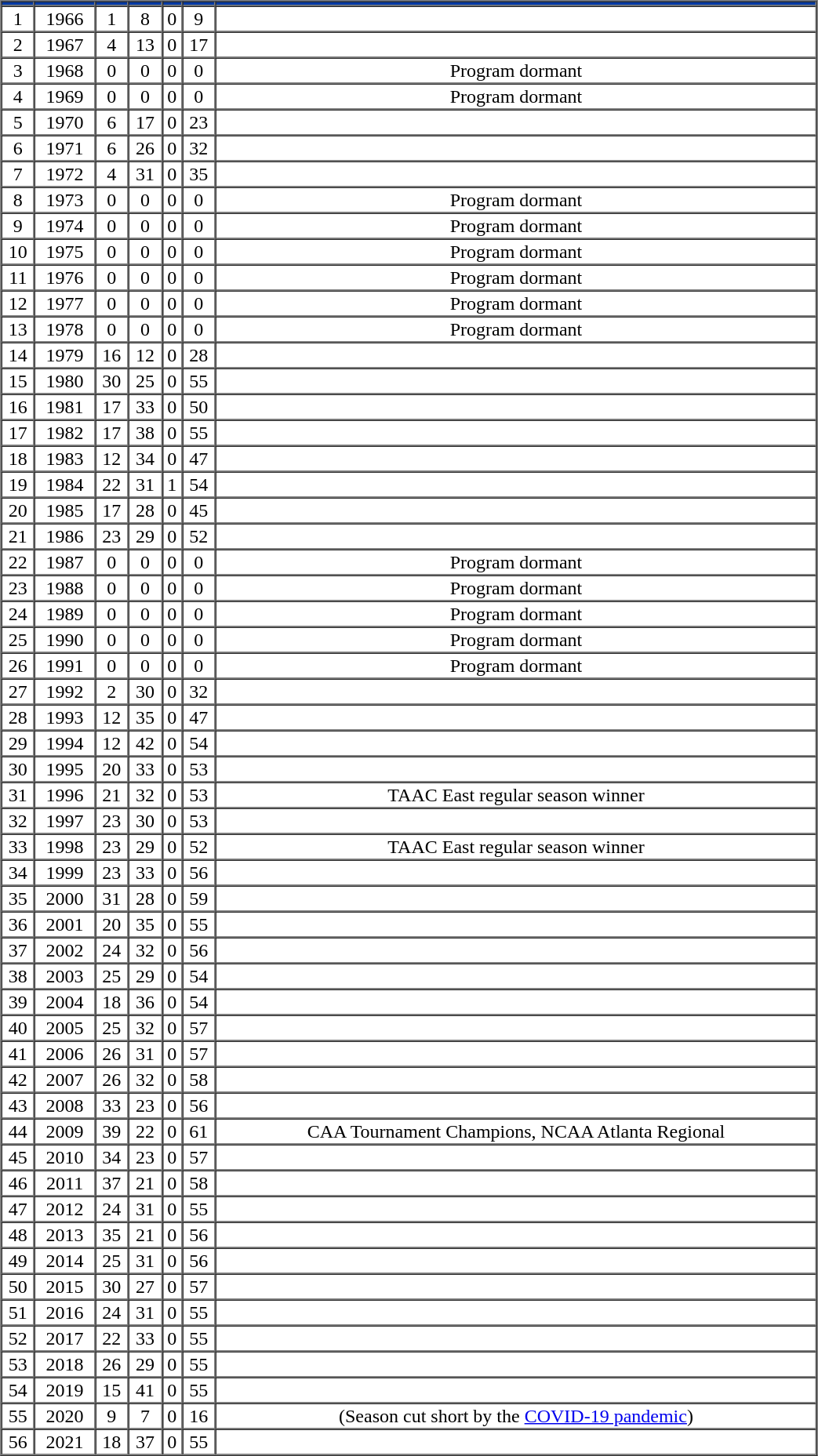<table cellpadding="1" border="1" cellspacing="0" width="55%">
<tr>
<th bgcolor="#0039A6"></th>
<th bgcolor="#0039A6"></th>
<th bgcolor="#0039A6"></th>
<th bgcolor="#0039A6"></th>
<th bgcolor="#0039A6"></th>
<th bgcolor="#0039A6"></th>
<th bgcolor="#0039A6"></th>
</tr>
<tr align="center" valign="top">
<td>1</td>
<td>1966</td>
<td>1</td>
<td>8</td>
<td>0</td>
<td>9</td>
<td></td>
</tr>
<tr align="center" valign="top">
<td>2</td>
<td>1967</td>
<td>4</td>
<td>13</td>
<td>0</td>
<td>17</td>
<td></td>
</tr>
<tr align="center" valign="top">
<td>3</td>
<td>1968</td>
<td>0</td>
<td>0</td>
<td>0</td>
<td>0</td>
<td>Program dormant</td>
</tr>
<tr align="center" valign="top">
<td>4</td>
<td>1969</td>
<td>0</td>
<td>0</td>
<td>0</td>
<td>0</td>
<td>Program dormant</td>
</tr>
<tr align="center" valign="top">
<td>5</td>
<td>1970</td>
<td>6</td>
<td>17</td>
<td>0</td>
<td>23</td>
<td></td>
</tr>
<tr align="center" valign="top">
<td>6</td>
<td>1971</td>
<td>6</td>
<td>26</td>
<td>0</td>
<td>32</td>
<td></td>
</tr>
<tr align="center" valign="top">
<td>7</td>
<td>1972</td>
<td>4</td>
<td>31</td>
<td>0</td>
<td>35</td>
<td></td>
</tr>
<tr align="center" valign="top">
<td>8</td>
<td>1973</td>
<td>0</td>
<td>0</td>
<td>0</td>
<td>0</td>
<td>Program dormant</td>
</tr>
<tr align="center" valign="top">
<td>9</td>
<td>1974</td>
<td>0</td>
<td>0</td>
<td>0</td>
<td>0</td>
<td>Program dormant</td>
</tr>
<tr align="center" valign="top">
<td>10</td>
<td>1975</td>
<td>0</td>
<td>0</td>
<td>0</td>
<td>0</td>
<td>Program dormant</td>
</tr>
<tr align="center" valign="top">
<td>11</td>
<td>1976</td>
<td>0</td>
<td>0</td>
<td>0</td>
<td>0</td>
<td>Program dormant</td>
</tr>
<tr align="center" valign="top">
<td>12</td>
<td>1977</td>
<td>0</td>
<td>0</td>
<td>0</td>
<td>0</td>
<td>Program dormant</td>
</tr>
<tr align="center" valign="top">
<td>13</td>
<td>1978</td>
<td>0</td>
<td>0</td>
<td>0</td>
<td>0</td>
<td>Program dormant</td>
</tr>
<tr align="center" valign="top">
<td>14</td>
<td>1979</td>
<td>16</td>
<td>12</td>
<td>0</td>
<td>28</td>
<td></td>
</tr>
<tr align="center" valign="top">
<td>15</td>
<td>1980</td>
<td>30</td>
<td>25</td>
<td>0</td>
<td>55</td>
<td></td>
</tr>
<tr align="center" valign="top">
<td>16</td>
<td>1981</td>
<td>17</td>
<td>33</td>
<td>0</td>
<td>50</td>
<td></td>
</tr>
<tr align="center" valign="top">
<td>17</td>
<td>1982</td>
<td>17</td>
<td>38</td>
<td>0</td>
<td>55</td>
<td></td>
</tr>
<tr align="center" valign="top">
<td>18</td>
<td>1983</td>
<td>12</td>
<td>34</td>
<td>0</td>
<td>47</td>
<td></td>
</tr>
<tr align="center" valign="top">
<td>19</td>
<td>1984</td>
<td>22</td>
<td>31</td>
<td>1</td>
<td>54</td>
<td></td>
</tr>
<tr align="center" valign="top">
<td>20</td>
<td>1985</td>
<td>17</td>
<td>28</td>
<td>0</td>
<td>45</td>
<td></td>
</tr>
<tr align="center" valign="top">
<td>21</td>
<td>1986</td>
<td>23</td>
<td>29</td>
<td>0</td>
<td>52</td>
<td></td>
</tr>
<tr align="center" valign="top">
<td>22</td>
<td>1987</td>
<td>0</td>
<td>0</td>
<td>0</td>
<td>0</td>
<td>Program dormant</td>
</tr>
<tr align="center" valign="top">
<td>23</td>
<td>1988</td>
<td>0</td>
<td>0</td>
<td>0</td>
<td>0</td>
<td>Program dormant</td>
</tr>
<tr align="center" valign="top">
<td>24</td>
<td>1989</td>
<td>0</td>
<td>0</td>
<td>0</td>
<td>0</td>
<td>Program dormant</td>
</tr>
<tr align="center" valign="top">
<td>25</td>
<td>1990</td>
<td>0</td>
<td>0</td>
<td>0</td>
<td>0</td>
<td>Program dormant</td>
</tr>
<tr align="center" valign="top">
<td>26</td>
<td>1991</td>
<td>0</td>
<td>0</td>
<td>0</td>
<td>0</td>
<td>Program dormant</td>
</tr>
<tr align="center" valign="top">
<td>27</td>
<td>1992</td>
<td>2</td>
<td>30</td>
<td>0</td>
<td>32</td>
<td></td>
</tr>
<tr align="center" valign="top">
<td>28</td>
<td>1993</td>
<td>12</td>
<td>35</td>
<td>0</td>
<td>47</td>
<td></td>
</tr>
<tr align="center" valign="top">
<td>29</td>
<td>1994</td>
<td>12</td>
<td>42</td>
<td>0</td>
<td>54</td>
<td></td>
</tr>
<tr align="center" valign="top">
<td>30</td>
<td>1995</td>
<td>20</td>
<td>33</td>
<td>0</td>
<td>53</td>
<td></td>
</tr>
<tr align="center" valign="top">
<td>31</td>
<td>1996</td>
<td>21</td>
<td>32</td>
<td>0</td>
<td>53</td>
<td>TAAC East regular season winner</td>
</tr>
<tr align="center" valign="top">
<td>32</td>
<td>1997</td>
<td>23</td>
<td>30</td>
<td>0</td>
<td>53</td>
<td></td>
</tr>
<tr align="center" valign="top">
<td>33</td>
<td>1998</td>
<td>23</td>
<td>29</td>
<td>0</td>
<td>52</td>
<td>TAAC East regular season winner</td>
</tr>
<tr align="center" valign="top">
<td>34</td>
<td>1999</td>
<td>23</td>
<td>33</td>
<td>0</td>
<td>56</td>
<td></td>
</tr>
<tr align="center" valign="top">
<td>35</td>
<td>2000</td>
<td>31</td>
<td>28</td>
<td>0</td>
<td>59</td>
<td></td>
</tr>
<tr align="center" valign="top">
<td>36</td>
<td>2001</td>
<td>20</td>
<td>35</td>
<td>0</td>
<td>55</td>
<td></td>
</tr>
<tr align="center" valign="top">
<td>37</td>
<td>2002</td>
<td>24</td>
<td>32</td>
<td>0</td>
<td>56</td>
<td></td>
</tr>
<tr align="center" valign="top">
<td>38</td>
<td>2003</td>
<td>25</td>
<td>29</td>
<td>0</td>
<td>54</td>
<td></td>
</tr>
<tr align="center" valign="top">
<td>39</td>
<td>2004</td>
<td>18</td>
<td>36</td>
<td>0</td>
<td>54</td>
<td></td>
</tr>
<tr align="center" valign="top">
<td>40</td>
<td>2005</td>
<td>25</td>
<td>32</td>
<td>0</td>
<td>57</td>
<td></td>
</tr>
<tr align="center" valign="top">
<td>41</td>
<td>2006</td>
<td>26</td>
<td>31</td>
<td>0</td>
<td>57</td>
<td></td>
</tr>
<tr align="center" valign="top">
<td>42</td>
<td>2007</td>
<td>26</td>
<td>32</td>
<td>0</td>
<td>58</td>
<td></td>
</tr>
<tr align="center" valign="top">
<td>43</td>
<td>2008</td>
<td>33</td>
<td>23</td>
<td>0</td>
<td>56</td>
<td></td>
</tr>
<tr align="center" valign="top">
<td>44</td>
<td>2009</td>
<td>39</td>
<td>22</td>
<td>0</td>
<td>61</td>
<td>CAA Tournament Champions, NCAA Atlanta Regional</td>
</tr>
<tr align="center" valign="top">
<td>45</td>
<td>2010</td>
<td>34</td>
<td>23</td>
<td>0</td>
<td>57</td>
<td></td>
</tr>
<tr align="center" valign="top">
<td>46</td>
<td>2011</td>
<td>37</td>
<td>21</td>
<td>0</td>
<td>58</td>
<td></td>
</tr>
<tr align="center" valign="top">
<td>47</td>
<td>2012</td>
<td>24</td>
<td>31</td>
<td>0</td>
<td>55</td>
<td></td>
</tr>
<tr align="center" valign="top">
<td>48</td>
<td>2013</td>
<td>35</td>
<td>21</td>
<td>0</td>
<td>56</td>
<td></td>
</tr>
<tr align="center" valign="top">
<td>49</td>
<td>2014</td>
<td>25</td>
<td>31</td>
<td>0</td>
<td>56</td>
<td></td>
</tr>
<tr align="center" valign="top">
<td>50</td>
<td>2015</td>
<td>30</td>
<td>27</td>
<td>0</td>
<td>57</td>
<td></td>
</tr>
<tr align="center" valign="top">
<td>51</td>
<td>2016</td>
<td>24</td>
<td>31</td>
<td>0</td>
<td>55</td>
<td></td>
</tr>
<tr align="center" valign="top">
<td>52</td>
<td>2017</td>
<td>22</td>
<td>33</td>
<td>0</td>
<td>55</td>
<td></td>
</tr>
<tr align="center" valign="top">
<td>53</td>
<td>2018</td>
<td>26</td>
<td>29</td>
<td>0</td>
<td>55</td>
<td></td>
</tr>
<tr align="center" valign="top">
<td>54</td>
<td>2019</td>
<td>15</td>
<td>41</td>
<td>0</td>
<td>55</td>
<td></td>
</tr>
<tr align="center" valign="top">
<td>55</td>
<td>2020</td>
<td>9</td>
<td>7</td>
<td>0</td>
<td>16</td>
<td>(Season cut short by the <a href='#'>COVID-19 pandemic</a>)</td>
</tr>
<tr align="center" valign="top">
<td>56</td>
<td>2021</td>
<td>18</td>
<td>37</td>
<td>0</td>
<td>55</td>
<td></td>
</tr>
</table>
